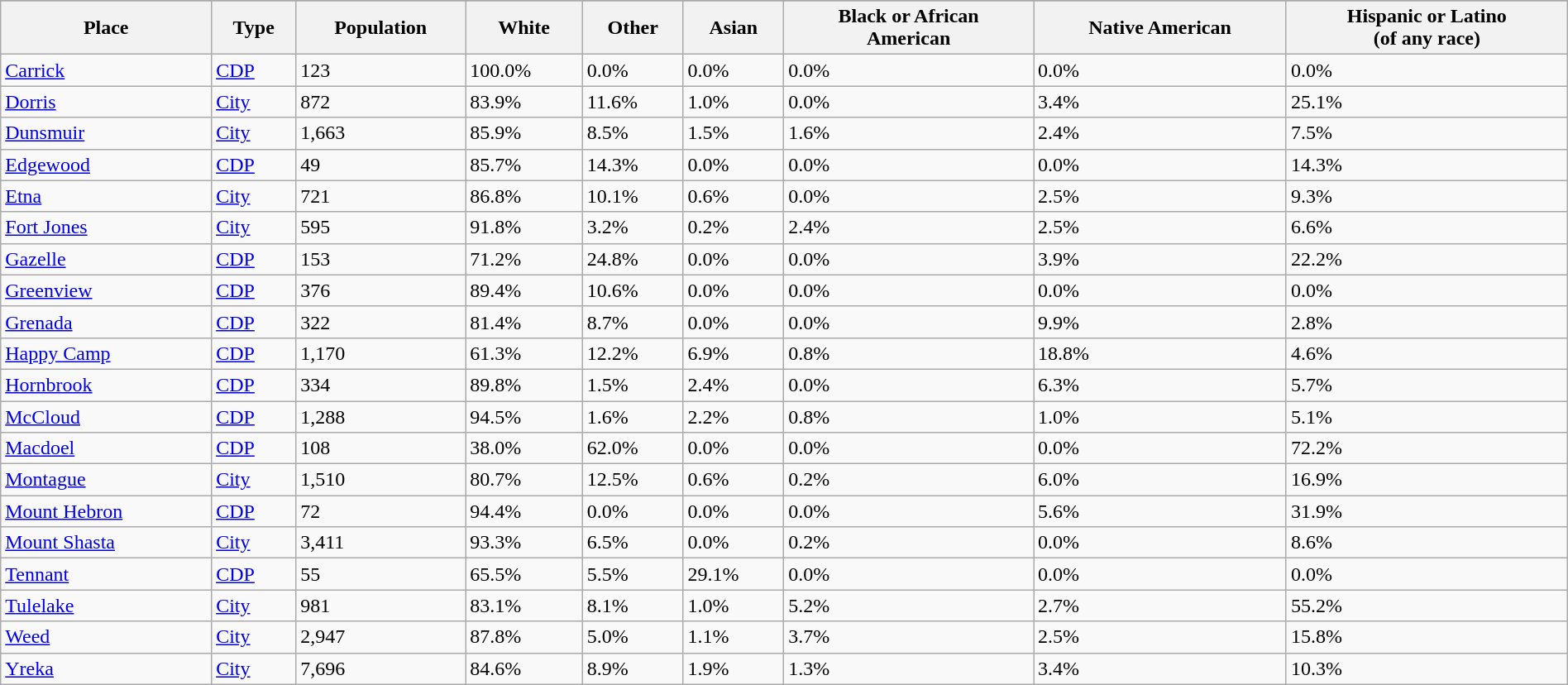<table class="wikitable collapsible collapsed sortable" style="width: 100%;">
<tr>
</tr>
<tr>
<th>Place</th>
<th>Type</th>
<th data-sort-type="number">Population</th>
<th data-sort-type="number">White</th>
<th data-sort-type="number">Other<br></th>
<th data-sort-type="number">Asian</th>
<th data-sort-type="number">Black or African<br>American</th>
<th data-sort-type="number">Native American<br></th>
<th data-sort-type="number">Hispanic or Latino<br>(of any race)</th>
</tr>
<tr>
<td><a href='#'>Carrick</a></td>
<td><a href='#'>CDP</a></td>
<td>123</td>
<td>100.0%</td>
<td>0.0%</td>
<td>0.0%</td>
<td>0.0%</td>
<td>0.0%</td>
<td>0.0%</td>
</tr>
<tr>
<td><a href='#'>Dorris</a></td>
<td><a href='#'>City</a></td>
<td>872</td>
<td>83.9%</td>
<td>11.6%</td>
<td>1.0%</td>
<td>0.0%</td>
<td>3.4%</td>
<td>25.1%</td>
</tr>
<tr>
<td><a href='#'>Dunsmuir</a></td>
<td><a href='#'>City</a></td>
<td>1,663</td>
<td>85.9%</td>
<td>8.5%</td>
<td>1.5%</td>
<td>1.6%</td>
<td>2.4%</td>
<td>7.5%</td>
</tr>
<tr>
<td><a href='#'>Edgewood</a></td>
<td><a href='#'>CDP</a></td>
<td>49</td>
<td>85.7%</td>
<td>14.3%</td>
<td>0.0%</td>
<td>0.0%</td>
<td>0.0%</td>
<td>14.3%</td>
</tr>
<tr>
<td><a href='#'>Etna</a></td>
<td><a href='#'>City</a></td>
<td>721</td>
<td>86.8%</td>
<td>10.1%</td>
<td>0.6%</td>
<td>0.0%</td>
<td>2.5%</td>
<td>9.3%</td>
</tr>
<tr>
<td><a href='#'>Fort Jones</a></td>
<td><a href='#'>City</a></td>
<td>595</td>
<td>91.8%</td>
<td>3.2%</td>
<td>0.2%</td>
<td>2.4%</td>
<td>2.5%</td>
<td>6.6%</td>
</tr>
<tr>
<td><a href='#'>Gazelle</a></td>
<td><a href='#'>CDP</a></td>
<td>153</td>
<td>71.2%</td>
<td>24.8%</td>
<td>0.0%</td>
<td>0.0%</td>
<td>3.9%</td>
<td>22.2%</td>
</tr>
<tr>
<td><a href='#'>Greenview</a></td>
<td><a href='#'>CDP</a></td>
<td>376</td>
<td>89.4%</td>
<td>10.6%</td>
<td>0.0%</td>
<td>0.0%</td>
<td>0.0%</td>
<td>0.0%</td>
</tr>
<tr>
<td><a href='#'>Grenada</a></td>
<td><a href='#'>CDP</a></td>
<td>322</td>
<td>81.4%</td>
<td>8.7%</td>
<td>0.0%</td>
<td>0.0%</td>
<td>9.9%</td>
<td>2.8%</td>
</tr>
<tr>
<td><a href='#'>Happy Camp</a></td>
<td><a href='#'>CDP</a></td>
<td>1,170</td>
<td>61.3%</td>
<td>12.2%</td>
<td>6.9%</td>
<td>0.8%</td>
<td>18.8%</td>
<td>4.6%</td>
</tr>
<tr>
<td><a href='#'>Hornbrook</a></td>
<td><a href='#'>CDP</a></td>
<td>334</td>
<td>89.8%</td>
<td>1.5%</td>
<td>2.4%</td>
<td>0.0%</td>
<td>6.3%</td>
<td>5.7%</td>
</tr>
<tr>
<td><a href='#'>McCloud</a></td>
<td><a href='#'>CDP</a></td>
<td>1,288</td>
<td>94.5%</td>
<td>1.6%</td>
<td>2.2%</td>
<td>0.8%</td>
<td>1.0%</td>
<td>5.1%</td>
</tr>
<tr>
<td><a href='#'>Macdoel</a></td>
<td><a href='#'>CDP</a></td>
<td>108</td>
<td>38.0%</td>
<td>62.0%</td>
<td>0.0%</td>
<td>0.0%</td>
<td>0.0%</td>
<td>72.2%</td>
</tr>
<tr>
<td><a href='#'>Montague</a></td>
<td><a href='#'>City</a></td>
<td>1,510</td>
<td>80.7%</td>
<td>12.5%</td>
<td>0.6%</td>
<td>0.2%</td>
<td>6.0%</td>
<td>16.9%</td>
</tr>
<tr>
<td><a href='#'>Mount Hebron</a></td>
<td><a href='#'>CDP</a></td>
<td>72</td>
<td>94.4%</td>
<td>0.0%</td>
<td>0.0%</td>
<td>0.0%</td>
<td>5.6%</td>
<td>31.9%</td>
</tr>
<tr>
<td><a href='#'>Mount Shasta</a></td>
<td><a href='#'>City</a></td>
<td>3,411</td>
<td>93.3%</td>
<td>6.5%</td>
<td>0.0%</td>
<td>0.2%</td>
<td>0.0%</td>
<td>8.6%</td>
</tr>
<tr>
<td><a href='#'>Tennant</a></td>
<td><a href='#'>CDP</a></td>
<td>55</td>
<td>65.5%</td>
<td>5.5%</td>
<td>29.1%</td>
<td>0.0%</td>
<td>0.0%</td>
<td>0.0%</td>
</tr>
<tr>
<td><a href='#'>Tulelake</a></td>
<td><a href='#'>City</a></td>
<td>981</td>
<td>83.1%</td>
<td>8.1%</td>
<td>1.0%</td>
<td>5.2%</td>
<td>2.7%</td>
<td>55.2%</td>
</tr>
<tr>
<td><a href='#'>Weed</a></td>
<td><a href='#'>City</a></td>
<td>2,947</td>
<td>87.8%</td>
<td>5.0%</td>
<td>1.1%</td>
<td>3.7%</td>
<td>2.5%</td>
<td>15.8%</td>
</tr>
<tr>
<td><a href='#'>Yreka</a></td>
<td><a href='#'>City</a></td>
<td>7,696</td>
<td>84.6%</td>
<td>8.9%</td>
<td>1.9%</td>
<td>1.3%</td>
<td>3.4%</td>
<td>10.3%</td>
</tr>
</table>
